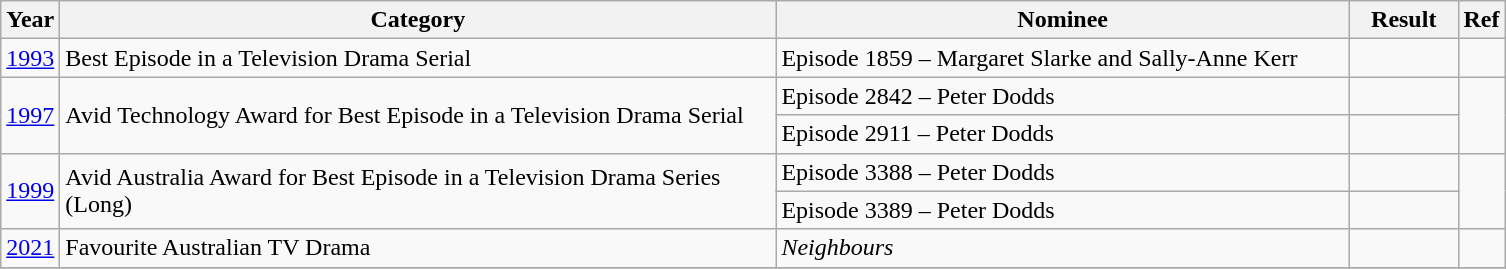<table class="wikitable">
<tr>
<th>Year</th>
<th width="470">Category</th>
<th width="375">Nominee</th>
<th width="65">Result</th>
<th>Ref</th>
</tr>
<tr>
<td><a href='#'>1993</a></td>
<td>Best Episode in a Television Drama Serial</td>
<td>Episode 1859 – Margaret Slarke and Sally-Anne Kerr</td>
<td></td>
<td align="center"></td>
</tr>
<tr>
<td rowspan="2"><a href='#'>1997</a></td>
<td rowspan="2">Avid Technology Award for Best Episode in a Television Drama Serial</td>
<td>Episode 2842 – Peter Dodds</td>
<td></td>
<td align="center" rowspan="2"></td>
</tr>
<tr>
<td>Episode 2911 – Peter Dodds</td>
<td></td>
</tr>
<tr>
<td rowspan="2"><a href='#'>1999</a></td>
<td rowspan="2">Avid Australia Award for Best Episode in a Television Drama Series (Long)</td>
<td>Episode 3388 – Peter Dodds</td>
<td></td>
<td align="center" rowspan="2"></td>
</tr>
<tr>
<td>Episode 3389 – Peter Dodds</td>
<td></td>
</tr>
<tr>
<td><a href='#'>2021</a></td>
<td>Favourite Australian TV Drama</td>
<td><em>Neighbours</em></td>
<td></td>
<td align="center"></td>
</tr>
<tr>
</tr>
</table>
